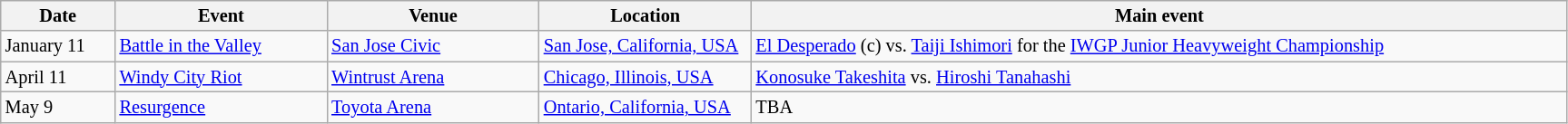<table class="sortable wikitable succession-box" style="font-size:85%">
<tr>
<th width="7%">Date</th>
<th width="13%">Event</th>
<th width="13%">Venue</th>
<th width="13%">Location</th>
<th width="50%">Main event</th>
</tr>
<tr>
<td>January 11</td>
<td><a href='#'>Battle in the Valley</a></td>
<td><a href='#'>San Jose Civic</a></td>
<td><a href='#'>San Jose, California, USA</a></td>
<td><a href='#'>El Desperado</a> (c) vs. <a href='#'>Taiji Ishimori</a> for the <a href='#'>IWGP Junior Heavyweight Championship</a></td>
</tr>
<tr>
<td>April 11</td>
<td><a href='#'>Windy City Riot</a></td>
<td><a href='#'>Wintrust Arena</a></td>
<td><a href='#'>Chicago, Illinois, USA</a></td>
<td><a href='#'>Konosuke Takeshita</a> vs. <a href='#'>Hiroshi Tanahashi</a></td>
</tr>
<tr>
<td>May 9</td>
<td><a href='#'>Resurgence</a></td>
<td><a href='#'>Toyota Arena</a></td>
<td><a href='#'>Ontario, California, USA</a></td>
<td>TBA</td>
</tr>
</table>
